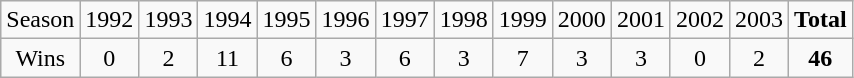<table class="wikitable sortable">
<tr>
<td>Season</td>
<td>1992</td>
<td>1993</td>
<td>1994</td>
<td>1995</td>
<td>1996</td>
<td>1997</td>
<td>1998</td>
<td>1999</td>
<td>2000</td>
<td>2001</td>
<td>2002</td>
<td>2003</td>
<td><strong>Total</strong></td>
</tr>
<tr align=center>
<td>Wins</td>
<td>0</td>
<td>2</td>
<td>11</td>
<td>6</td>
<td>3</td>
<td>6</td>
<td>3</td>
<td>7</td>
<td>3</td>
<td>3</td>
<td>0</td>
<td>2</td>
<td><strong>46</strong></td>
</tr>
</table>
